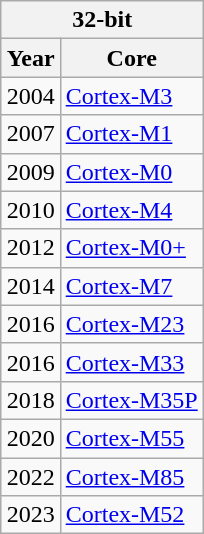<table class="wikitable" style="float:right; margin-left:9px;">
<tr>
<th colspan=2>32-bit</th>
</tr>
<tr>
<th>Year</th>
<th>Core</th>
</tr>
<tr>
<td>2004</td>
<td><a href='#'>Cortex-M3</a></td>
</tr>
<tr>
<td>2007</td>
<td><a href='#'>Cortex-M1</a></td>
</tr>
<tr>
<td>2009</td>
<td><a href='#'>Cortex-M0</a></td>
</tr>
<tr>
<td>2010</td>
<td><a href='#'>Cortex-M4</a></td>
</tr>
<tr>
<td>2012</td>
<td><a href='#'>Cortex-M0+</a></td>
</tr>
<tr>
<td>2014</td>
<td><a href='#'>Cortex-M7</a></td>
</tr>
<tr>
<td>2016</td>
<td><a href='#'>Cortex-M23</a></td>
</tr>
<tr>
<td>2016</td>
<td><a href='#'>Cortex-M33</a></td>
</tr>
<tr>
<td>2018</td>
<td><a href='#'>Cortex-M35P</a></td>
</tr>
<tr>
<td>2020</td>
<td><a href='#'>Cortex-M55</a></td>
</tr>
<tr>
<td>2022</td>
<td><a href='#'>Cortex-M85</a></td>
</tr>
<tr>
<td>2023</td>
<td><a href='#'>Cortex-M52</a></td>
</tr>
</table>
